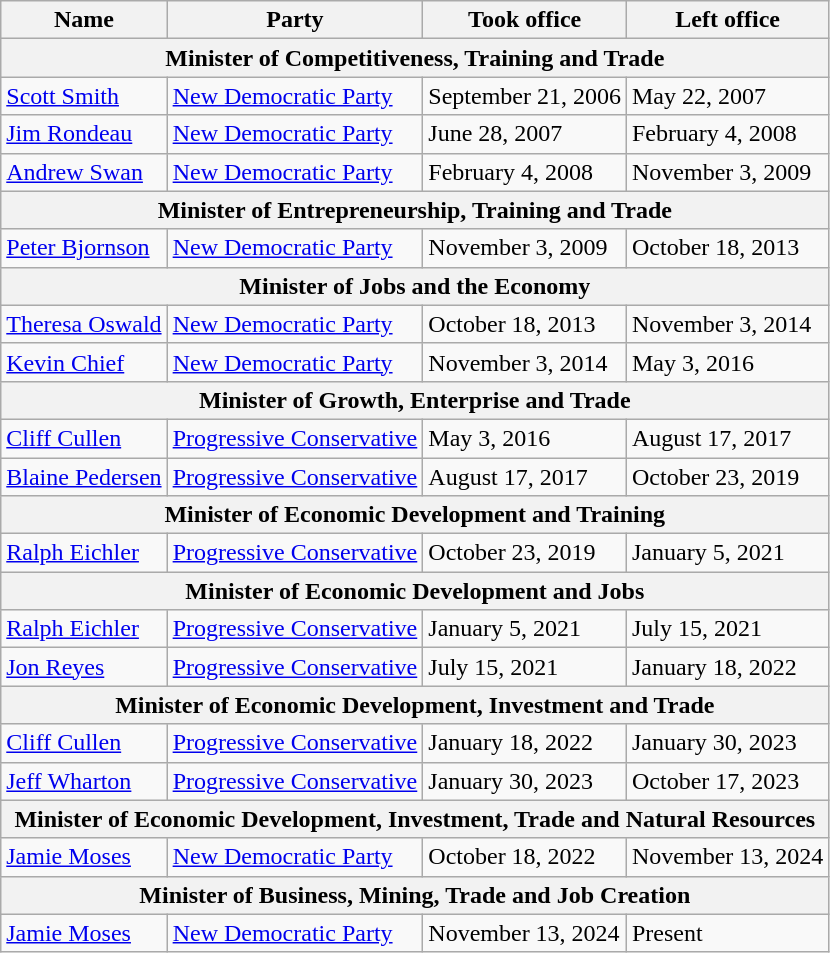<table class="wikitable">
<tr>
<th><strong>Name</strong></th>
<th><strong>Party</strong></th>
<th><strong>Took office</strong></th>
<th><strong>Left office</strong></th>
</tr>
<tr>
<th colspan="4">Minister of Competitiveness, Training and Trade</th>
</tr>
<tr>
<td><a href='#'>Scott Smith</a></td>
<td><a href='#'>New Democratic Party</a></td>
<td>September 21, 2006</td>
<td>May 22, 2007</td>
</tr>
<tr>
<td><a href='#'>Jim Rondeau</a></td>
<td><a href='#'>New Democratic Party</a></td>
<td>June 28, 2007</td>
<td>February 4, 2008</td>
</tr>
<tr>
<td><a href='#'>Andrew Swan</a></td>
<td><a href='#'>New Democratic Party</a></td>
<td>February 4, 2008</td>
<td>November 3, 2009</td>
</tr>
<tr>
<th colspan="4">Minister of Entrepreneurship, Training and Trade</th>
</tr>
<tr>
<td><a href='#'>Peter Bjornson</a></td>
<td><a href='#'>New Democratic Party</a></td>
<td>November 3, 2009</td>
<td>October 18, 2013</td>
</tr>
<tr>
<th colspan="4">Minister of Jobs and the Economy</th>
</tr>
<tr>
<td><a href='#'>Theresa Oswald</a></td>
<td><a href='#'>New Democratic Party</a></td>
<td>October 18, 2013</td>
<td>November 3, 2014</td>
</tr>
<tr>
<td><a href='#'>Kevin Chief</a></td>
<td><a href='#'>New Democratic Party</a></td>
<td>November 3, 2014</td>
<td>May 3, 2016</td>
</tr>
<tr>
<th colspan="4">Minister of Growth, Enterprise and Trade</th>
</tr>
<tr>
<td><a href='#'>Cliff Cullen</a></td>
<td><a href='#'>Progressive Conservative</a></td>
<td>May 3, 2016</td>
<td>August 17, 2017</td>
</tr>
<tr>
<td><a href='#'>Blaine Pedersen</a></td>
<td><a href='#'>Progressive Conservative</a></td>
<td>August 17, 2017</td>
<td>October 23, 2019</td>
</tr>
<tr>
<th colspan="4">Minister of Economic Development and Training</th>
</tr>
<tr>
<td><a href='#'>Ralph Eichler</a></td>
<td><a href='#'>Progressive Conservative</a></td>
<td>October 23, 2019</td>
<td>January 5, 2021</td>
</tr>
<tr>
<th colspan="4">Minister of Economic Development and Jobs</th>
</tr>
<tr>
<td><a href='#'>Ralph Eichler</a></td>
<td><a href='#'>Progressive Conservative</a></td>
<td>January 5, 2021</td>
<td>July 15, 2021</td>
</tr>
<tr>
<td><a href='#'>Jon Reyes</a></td>
<td><a href='#'>Progressive Conservative</a></td>
<td>July 15, 2021</td>
<td>January 18, 2022</td>
</tr>
<tr>
<th colspan="4">Minister of Economic Development, Investment and Trade</th>
</tr>
<tr>
<td><a href='#'>Cliff Cullen</a></td>
<td><a href='#'>Progressive Conservative</a></td>
<td>January 18, 2022</td>
<td>January 30, 2023</td>
</tr>
<tr>
<td><a href='#'>Jeff Wharton</a></td>
<td><a href='#'>Progressive Conservative</a></td>
<td>January 30, 2023</td>
<td>October 17, 2023</td>
</tr>
<tr>
<th colspan="4">Minister of Economic Development, Investment, Trade and Natural Resources</th>
</tr>
<tr>
<td><a href='#'>Jamie Moses</a></td>
<td><a href='#'>New Democratic Party</a></td>
<td>October 18, 2022</td>
<td>November 13, 2024</td>
</tr>
<tr>
<th colspan="4">Minister of Business, Mining, Trade and Job Creation</th>
</tr>
<tr>
<td><a href='#'>Jamie Moses</a></td>
<td><a href='#'>New Democratic Party</a></td>
<td>November 13, 2024</td>
<td>Present</td>
</tr>
</table>
